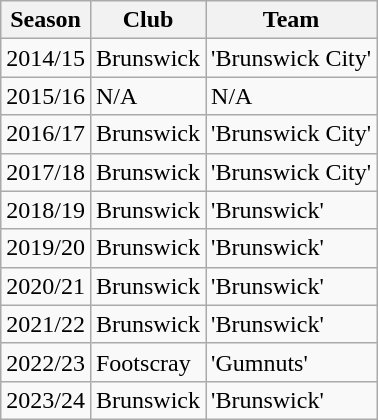<table class="wikitable sortable">
<tr>
<th>Season</th>
<th>Club</th>
<th>Team</th>
</tr>
<tr>
<td>2014/15</td>
<td>Brunswick</td>
<td>'Brunswick City'</td>
</tr>
<tr>
<td>2015/16</td>
<td>N/A</td>
<td>N/A</td>
</tr>
<tr>
<td>2016/17</td>
<td>Brunswick</td>
<td>'Brunswick City'</td>
</tr>
<tr>
<td>2017/18</td>
<td>Brunswick</td>
<td>'Brunswick City'</td>
</tr>
<tr>
<td>2018/19</td>
<td>Brunswick</td>
<td>'Brunswick'</td>
</tr>
<tr>
<td>2019/20</td>
<td>Brunswick</td>
<td>'Brunswick'</td>
</tr>
<tr>
<td>2020/21</td>
<td>Brunswick</td>
<td>'Brunswick'</td>
</tr>
<tr>
<td>2021/22</td>
<td>Brunswick</td>
<td>'Brunswick'</td>
</tr>
<tr>
<td>2022/23</td>
<td>Footscray</td>
<td>'Gumnuts'</td>
</tr>
<tr>
<td>2023/24</td>
<td>Brunswick</td>
<td>'Brunswick'</td>
</tr>
</table>
